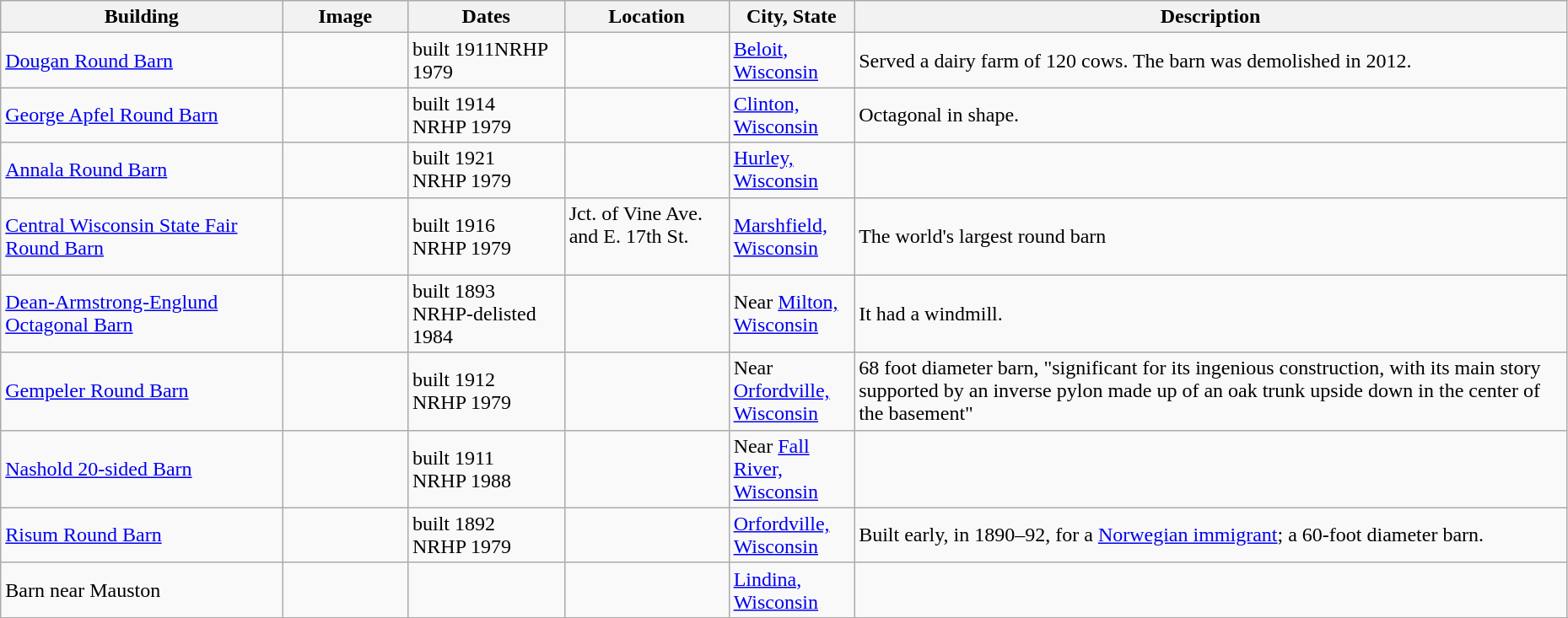<table class="wikitable sortable" style="width:98%">
<tr>
<th style="width:18%;"><strong>Building</strong></th>
<th style="width:8%;" class="unsortable"><strong>Image</strong></th>
<th style="width:10%;"><strong>Dates</strong></th>
<th><strong>Location</strong></th>
<th style="width:8%;"><strong>City, State</strong></th>
<th class="unsortable"><strong>Description</strong></th>
</tr>
<tr>
<td><a href='#'>Dougan Round Barn</a></td>
<td></td>
<td>built 1911<annbr>NRHP 1979</td>
<td><small></small></td>
<td><a href='#'>Beloit, Wisconsin</a></td>
<td>Served a dairy farm of 120 cows. The barn was demolished in 2012.</td>
</tr>
<tr>
<td><a href='#'>George Apfel Round Barn</a></td>
<td></td>
<td>built 1914<br>NRHP 1979</td>
<td><small></small></td>
<td><a href='#'>Clinton, Wisconsin</a></td>
<td>Octagonal in shape.</td>
</tr>
<tr>
<td><a href='#'>Annala Round Barn</a></td>
<td></td>
<td>built 1921<br>NRHP 1979</td>
<td><small></small></td>
<td><a href='#'>Hurley, Wisconsin</a></td>
<td></td>
</tr>
<tr>
<td><a href='#'>Central Wisconsin State Fair Round Barn</a></td>
<td></td>
<td>built 1916<br>NRHP 1979</td>
<td>Jct. of Vine Ave. and E. 17th St.<br><br><small></small></td>
<td><a href='#'>Marshfield, Wisconsin</a></td>
<td>The world's largest round barn</td>
</tr>
<tr>
<td><a href='#'>Dean-Armstrong-Englund Octagonal Barn</a></td>
<td></td>
<td>built 1893<br>NRHP-delisted 1984</td>
<td></td>
<td>Near <a href='#'>Milton, Wisconsin</a></td>
<td>It had a windmill.</td>
</tr>
<tr>
<td><a href='#'>Gempeler Round Barn</a></td>
<td></td>
<td>built 1912<br>NRHP 1979</td>
<td><small></small></td>
<td>Near <a href='#'>Orfordville, Wisconsin</a></td>
<td>68 foot diameter barn, "significant for its ingenious construction, with its main story supported by an inverse pylon made up of an oak trunk upside down in the center of the basement"</td>
</tr>
<tr>
<td><a href='#'>Nashold 20-sided Barn</a></td>
<td></td>
<td>built 1911<br>NRHP 1988</td>
<td><small></small></td>
<td>Near <a href='#'>Fall River, Wisconsin</a></td>
<td></td>
</tr>
<tr>
<td><a href='#'>Risum Round Barn</a></td>
<td></td>
<td>built 1892<br>NRHP 1979</td>
<td><small></small></td>
<td><a href='#'>Orfordville, Wisconsin</a></td>
<td>Built early, in 1890–92, for a <a href='#'>Norwegian immigrant</a>; a 60-foot diameter barn.</td>
</tr>
<tr>
<td>Barn near Mauston</td>
<td></td>
<td></td>
<td></td>
<td><a href='#'>Lindina, Wisconsin</a></td>
<td></td>
</tr>
<tr>
</tr>
</table>
